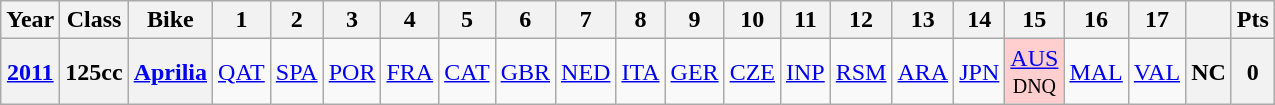<table class="wikitable" style="text-align:center">
<tr>
<th>Year</th>
<th>Class</th>
<th>Bike</th>
<th>1</th>
<th>2</th>
<th>3</th>
<th>4</th>
<th>5</th>
<th>6</th>
<th>7</th>
<th>8</th>
<th>9</th>
<th>10</th>
<th>11</th>
<th>12</th>
<th>13</th>
<th>14</th>
<th>15</th>
<th>16</th>
<th>17</th>
<th></th>
<th>Pts</th>
</tr>
<tr>
<th><a href='#'>2011</a></th>
<th>125cc</th>
<th><a href='#'>Aprilia</a></th>
<td><a href='#'>QAT</a></td>
<td><a href='#'>SPA</a></td>
<td><a href='#'>POR</a></td>
<td><a href='#'>FRA</a></td>
<td><a href='#'>CAT</a></td>
<td><a href='#'>GBR</a></td>
<td><a href='#'>NED</a></td>
<td><a href='#'>ITA</a></td>
<td><a href='#'>GER</a></td>
<td><a href='#'>CZE</a></td>
<td><a href='#'>INP</a></td>
<td><a href='#'>RSM</a></td>
<td><a href='#'>ARA</a></td>
<td><a href='#'>JPN</a></td>
<td style="background:#ffcfcf;"><a href='#'>AUS</a><br><small>DNQ</small></td>
<td><a href='#'>MAL</a></td>
<td><a href='#'>VAL</a></td>
<th>NC</th>
<th>0</th>
</tr>
</table>
